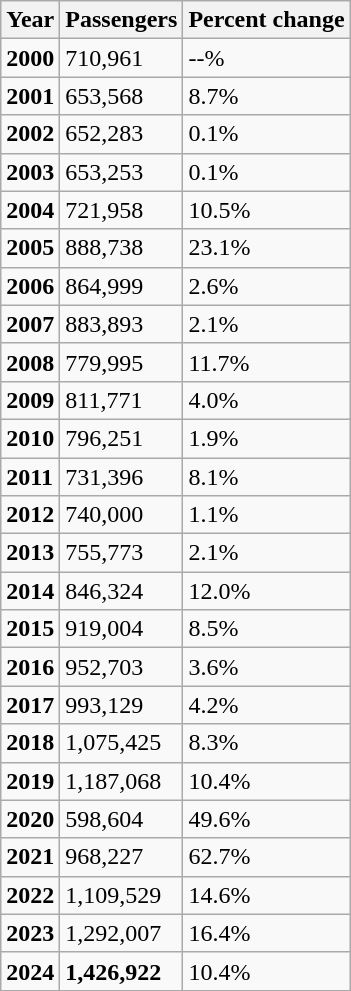<table class="wikitable">
<tr>
<th>Year</th>
<th>Passengers</th>
<th>Percent change</th>
</tr>
<tr>
<td><strong>2000</strong></td>
<td>710,961</td>
<td> --%</td>
</tr>
<tr>
<td><strong>2001</strong></td>
<td>653,568</td>
<td> 8.7%</td>
</tr>
<tr>
<td><strong>2002</strong></td>
<td>652,283</td>
<td> 0.1%</td>
</tr>
<tr>
<td><strong>2003</strong></td>
<td>653,253</td>
<td> 0.1%</td>
</tr>
<tr>
<td><strong>2004</strong></td>
<td>721,958</td>
<td> 10.5%</td>
</tr>
<tr>
<td><strong>2005</strong></td>
<td>888,738</td>
<td> 23.1%</td>
</tr>
<tr>
<td><strong>2006</strong></td>
<td>864,999</td>
<td> 2.6%</td>
</tr>
<tr>
<td><strong>2007</strong></td>
<td>883,893</td>
<td> 2.1%</td>
</tr>
<tr>
<td><strong>2008</strong></td>
<td>779,995</td>
<td> 11.7%</td>
</tr>
<tr>
<td><strong>2009</strong></td>
<td>811,771</td>
<td> 4.0%</td>
</tr>
<tr>
<td><strong>2010</strong></td>
<td>796,251</td>
<td> 1.9%</td>
</tr>
<tr>
<td><strong>2011</strong></td>
<td>731,396</td>
<td> 8.1%</td>
</tr>
<tr>
<td><strong>2012</strong></td>
<td>740,000</td>
<td> 1.1%</td>
</tr>
<tr>
<td><strong>2013</strong></td>
<td>755,773</td>
<td> 2.1%</td>
</tr>
<tr>
<td><strong>2014</strong></td>
<td>846,324</td>
<td> 12.0%</td>
</tr>
<tr>
<td><strong>2015</strong></td>
<td>919,004</td>
<td> 8.5%</td>
</tr>
<tr>
<td><strong>2016</strong></td>
<td>952,703</td>
<td> 3.6%</td>
</tr>
<tr>
<td><strong>2017</strong></td>
<td>993,129</td>
<td> 4.2%</td>
</tr>
<tr>
<td><strong>2018</strong></td>
<td>1,075,425</td>
<td> 8.3%</td>
</tr>
<tr>
<td><strong>2019</strong></td>
<td>1,187,068</td>
<td> 10.4%</td>
</tr>
<tr>
<td><strong>2020</strong></td>
<td>598,604</td>
<td> 49.6%</td>
</tr>
<tr>
<td><strong>2021</strong></td>
<td>968,227</td>
<td> 62.7%</td>
</tr>
<tr>
<td><strong>2022</strong></td>
<td>1,109,529</td>
<td> 14.6%</td>
</tr>
<tr>
<td><strong>2023</strong></td>
<td>1,292,007</td>
<td> 16.4%</td>
</tr>
<tr>
<td><strong>2024</strong></td>
<td><strong>1,426,922</strong></td>
<td> 10.4%</td>
</tr>
</table>
